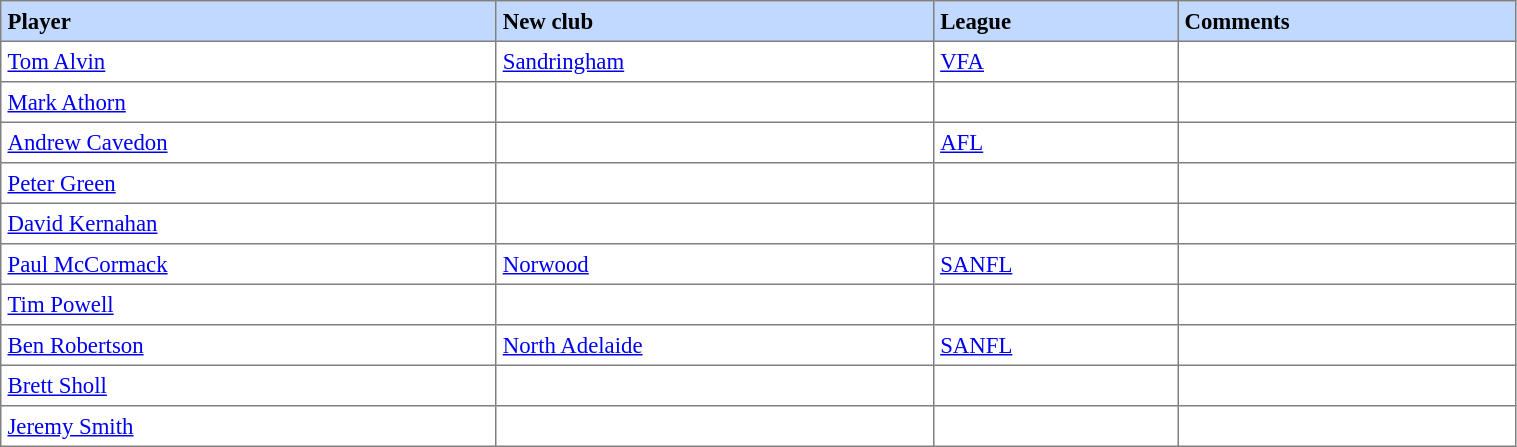<table border="1" cellpadding="4" cellspacing="0"  style="text-align:left; font-size:95%; border-collapse:collapse; width:80%;">
<tr style="background:#C1D8FF;">
<th>Player</th>
<th>New club</th>
<th>League</th>
<th>Comments</th>
</tr>
<tr>
<td> <a href='#'>Tom Alvin</a></td>
<td><a href='#'>Sandringham</a></td>
<td><a href='#'>VFA</a></td>
<td></td>
</tr>
<tr>
<td> <a href='#'>Mark Athorn</a></td>
<td></td>
<td></td>
<td></td>
</tr>
<tr>
<td> <a href='#'>Andrew Cavedon</a></td>
<td></td>
<td><a href='#'>AFL</a></td>
<td></td>
</tr>
<tr>
<td> <a href='#'>Peter Green</a></td>
<td></td>
<td></td>
<td></td>
</tr>
<tr>
<td> <a href='#'>David Kernahan</a></td>
<td></td>
<td></td>
<td></td>
</tr>
<tr>
<td> <a href='#'>Paul McCormack</a></td>
<td><a href='#'>Norwood</a></td>
<td><a href='#'>SANFL</a></td>
<td></td>
</tr>
<tr>
<td> <a href='#'>Tim Powell</a></td>
<td></td>
<td></td>
<td></td>
</tr>
<tr>
<td> <a href='#'>Ben Robertson</a></td>
<td><a href='#'>North Adelaide</a></td>
<td><a href='#'>SANFL</a></td>
<td></td>
</tr>
<tr>
<td> <a href='#'>Brett Sholl</a></td>
<td></td>
<td></td>
<td></td>
</tr>
<tr>
<td> <a href='#'>Jeremy Smith</a></td>
<td></td>
<td></td>
<td></td>
</tr>
</table>
